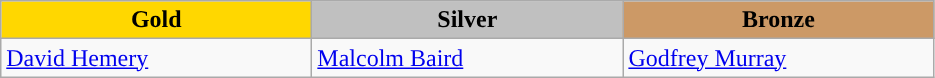<table class="wikitable" style="text-align:left">
<tr>
<th style="background-color:gold; width:200px;">Gold</th>
<th style="background-color:silver; width:200px;">Silver</th>
<th style="background-color:#cc9966; width:200px;">Bronze</th>
</tr>
<tr>
<td><a href='#'>David Hemery</a><br><em></em></td>
<td><a href='#'>Malcolm Baird</a><br><em></em></td>
<td><a href='#'>Godfrey Murray</a><br><em></em></td>
</tr>
</table>
